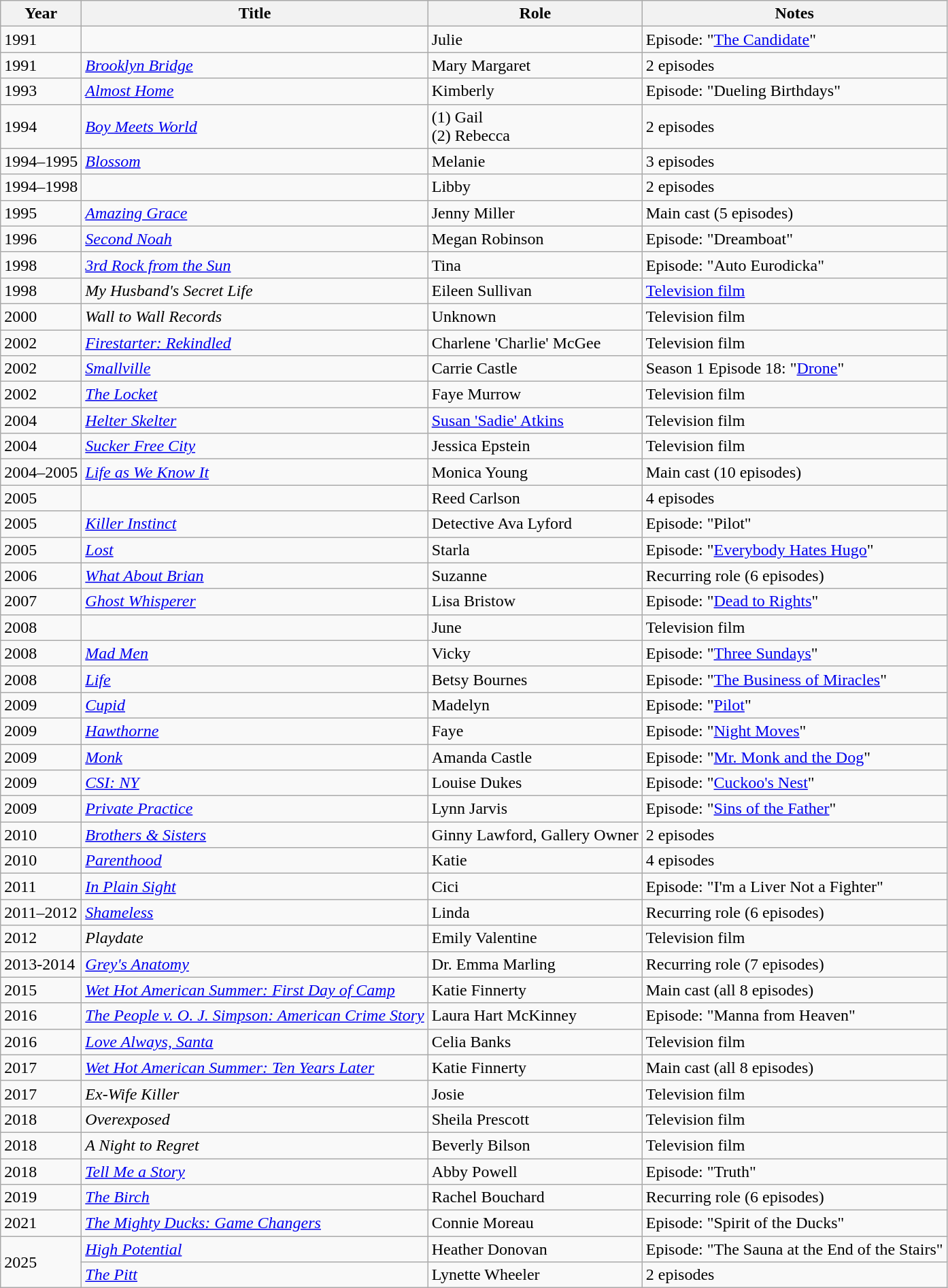<table class="wikitable sortable">
<tr>
<th>Year</th>
<th>Title</th>
<th>Role</th>
<th class="unsortable">Notes</th>
</tr>
<tr>
<td>1991</td>
<td><em></em></td>
<td>Julie</td>
<td>Episode: "<a href='#'>The Candidate</a>"</td>
</tr>
<tr>
<td>1991</td>
<td><em><a href='#'>Brooklyn Bridge</a></em></td>
<td>Mary Margaret</td>
<td>2 episodes</td>
</tr>
<tr>
<td>1993</td>
<td><em><a href='#'>Almost Home</a></em></td>
<td>Kimberly</td>
<td>Episode: "Dueling Birthdays"</td>
</tr>
<tr>
<td>1994</td>
<td><em><a href='#'>Boy Meets World</a></em></td>
<td>(1) Gail<br>(2) Rebecca</td>
<td>2 episodes</td>
</tr>
<tr>
<td>1994–1995</td>
<td><em><a href='#'>Blossom</a></em></td>
<td>Melanie</td>
<td>3 episodes</td>
</tr>
<tr>
<td>1994–1998</td>
<td><em></em></td>
<td>Libby</td>
<td>2 episodes</td>
</tr>
<tr>
<td>1995</td>
<td><em><a href='#'>Amazing Grace</a></em></td>
<td>Jenny Miller</td>
<td>Main cast (5 episodes)</td>
</tr>
<tr>
<td>1996</td>
<td><em><a href='#'>Second Noah</a></em></td>
<td>Megan Robinson</td>
<td>Episode: "Dreamboat"</td>
</tr>
<tr>
<td>1998</td>
<td><em><a href='#'>3rd Rock from the Sun</a></em></td>
<td>Tina</td>
<td>Episode: "Auto Eurodicka"</td>
</tr>
<tr>
<td>1998</td>
<td><em>My Husband's Secret Life</em></td>
<td>Eileen Sullivan</td>
<td><a href='#'>Television film</a></td>
</tr>
<tr>
<td>2000</td>
<td><em>Wall to Wall Records</em></td>
<td>Unknown</td>
<td>Television film</td>
</tr>
<tr>
<td>2002</td>
<td><em><a href='#'>Firestarter: Rekindled</a></em></td>
<td>Charlene 'Charlie' McGee</td>
<td>Television film</td>
</tr>
<tr>
<td>2002</td>
<td><em><a href='#'>Smallville</a></em></td>
<td>Carrie Castle</td>
<td>Season 1 Episode 18: "<a href='#'>Drone</a>"</td>
</tr>
<tr>
<td>2002</td>
<td><em><a href='#'>The Locket</a></em></td>
<td>Faye Murrow</td>
<td>Television film</td>
</tr>
<tr>
<td>2004</td>
<td><em><a href='#'>Helter Skelter</a></em></td>
<td><a href='#'>Susan 'Sadie' Atkins</a></td>
<td>Television film</td>
</tr>
<tr>
<td>2004</td>
<td><em><a href='#'>Sucker Free City</a></em></td>
<td>Jessica Epstein</td>
<td>Television film</td>
</tr>
<tr>
<td>2004–2005</td>
<td><em><a href='#'>Life as We Know It</a></em></td>
<td>Monica Young</td>
<td>Main cast (10 episodes)</td>
</tr>
<tr>
<td>2005</td>
<td><em></em></td>
<td>Reed Carlson</td>
<td>4 episodes</td>
</tr>
<tr>
<td>2005</td>
<td><em><a href='#'>Killer Instinct</a></em></td>
<td>Detective Ava Lyford</td>
<td>Episode: "Pilot"</td>
</tr>
<tr>
<td>2005</td>
<td><em><a href='#'>Lost</a></em></td>
<td>Starla</td>
<td>Episode: "<a href='#'>Everybody Hates Hugo</a>"</td>
</tr>
<tr>
<td>2006</td>
<td><em><a href='#'>What About Brian</a></em></td>
<td>Suzanne</td>
<td>Recurring role (6 episodes)</td>
</tr>
<tr>
<td>2007</td>
<td><em><a href='#'>Ghost Whisperer</a></em></td>
<td>Lisa Bristow</td>
<td>Episode: "<a href='#'>Dead to Rights</a>"</td>
</tr>
<tr>
<td>2008</td>
<td><em></em></td>
<td>June</td>
<td>Television film</td>
</tr>
<tr>
<td>2008</td>
<td><em><a href='#'>Mad Men</a></em></td>
<td>Vicky</td>
<td>Episode: "<a href='#'>Three Sundays</a>"</td>
</tr>
<tr>
<td>2008</td>
<td><em><a href='#'>Life</a></em></td>
<td>Betsy Bournes</td>
<td>Episode: "<a href='#'>The Business of Miracles</a>"</td>
</tr>
<tr>
<td>2009</td>
<td><em><a href='#'>Cupid</a></em></td>
<td>Madelyn</td>
<td>Episode: "<a href='#'>Pilot</a>"</td>
</tr>
<tr>
<td>2009</td>
<td><em><a href='#'>Hawthorne</a></em></td>
<td>Faye</td>
<td>Episode: "<a href='#'>Night Moves</a>"</td>
</tr>
<tr>
<td>2009</td>
<td><em><a href='#'>Monk</a></em></td>
<td>Amanda Castle</td>
<td>Episode: "<a href='#'>Mr. Monk and the Dog</a>"</td>
</tr>
<tr>
<td>2009</td>
<td><em><a href='#'>CSI: NY</a></em></td>
<td>Louise Dukes</td>
<td>Episode: "<a href='#'>Cuckoo's Nest</a>"</td>
</tr>
<tr>
<td>2009</td>
<td><em><a href='#'>Private Practice</a></em></td>
<td>Lynn Jarvis</td>
<td>Episode: "<a href='#'>Sins of the Father</a>"</td>
</tr>
<tr>
<td>2010</td>
<td><em><a href='#'>Brothers & Sisters</a></em></td>
<td>Ginny Lawford, Gallery Owner</td>
<td>2 episodes</td>
</tr>
<tr>
<td>2010</td>
<td><em><a href='#'>Parenthood</a></em></td>
<td>Katie</td>
<td>4 episodes</td>
</tr>
<tr>
<td>2011</td>
<td><em><a href='#'>In Plain Sight</a></em></td>
<td>Cici</td>
<td>Episode: "I'm a Liver Not a Fighter"</td>
</tr>
<tr>
<td>2011–2012</td>
<td><em><a href='#'>Shameless</a></em></td>
<td>Linda</td>
<td>Recurring role (6 episodes)</td>
</tr>
<tr>
<td>2012</td>
<td><em>Playdate</em></td>
<td>Emily Valentine</td>
<td>Television film</td>
</tr>
<tr>
<td>2013-2014</td>
<td><em><a href='#'>Grey's Anatomy</a></em></td>
<td>Dr. Emma Marling</td>
<td>Recurring role (7 episodes)</td>
</tr>
<tr>
<td>2015</td>
<td><em><a href='#'>Wet Hot American Summer: First Day of Camp</a></em></td>
<td>Katie Finnerty</td>
<td>Main cast (all 8 episodes)</td>
</tr>
<tr>
<td>2016</td>
<td><em><a href='#'>The People v. O. J. Simpson: American Crime Story</a></em></td>
<td>Laura Hart McKinney</td>
<td>Episode: "Manna from Heaven"</td>
</tr>
<tr>
<td>2016</td>
<td><em><a href='#'>Love Always, Santa</a></em></td>
<td>Celia Banks</td>
<td>Television film</td>
</tr>
<tr>
<td>2017</td>
<td><em><a href='#'>Wet Hot American Summer: Ten Years Later</a></em></td>
<td>Katie Finnerty</td>
<td>Main cast (all 8 episodes)</td>
</tr>
<tr>
<td>2017</td>
<td><em>Ex-Wife Killer</em></td>
<td>Josie</td>
<td>Television film</td>
</tr>
<tr>
<td>2018</td>
<td><em>Overexposed</em></td>
<td>Sheila Prescott</td>
<td>Television film</td>
</tr>
<tr>
<td>2018</td>
<td><em>A Night to Regret</em></td>
<td>Beverly Bilson</td>
<td>Television film</td>
</tr>
<tr>
<td>2018</td>
<td><em><a href='#'>Tell Me a Story</a></em></td>
<td>Abby Powell</td>
<td>Episode: "Truth"</td>
</tr>
<tr>
<td>2019</td>
<td><em><a href='#'>The Birch</a></em></td>
<td>Rachel Bouchard</td>
<td>Recurring role (6 episodes)</td>
</tr>
<tr>
<td>2021</td>
<td><em><a href='#'>The Mighty Ducks: Game Changers</a></em></td>
<td>Connie Moreau</td>
<td>Episode: "Spirit of the Ducks"</td>
</tr>
<tr>
<td rowspan="2">2025</td>
<td><em><a href='#'>High Potential</a></em></td>
<td>Heather Donovan</td>
<td>Episode: "The Sauna at the End of the Stairs"</td>
</tr>
<tr>
<td><em><a href='#'>The Pitt</a></em></td>
<td>Lynette Wheeler</td>
<td>2 episodes</td>
</tr>
</table>
